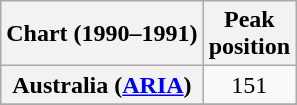<table class="wikitable sortable plainrowheaders">
<tr>
<th>Chart (1990–1991)</th>
<th>Peak<br>position</th>
</tr>
<tr>
<th scope="row">Australia (<a href='#'>ARIA</a>)</th>
<td style="text-align:center">151</td>
</tr>
<tr>
</tr>
<tr>
</tr>
<tr>
</tr>
<tr>
</tr>
</table>
